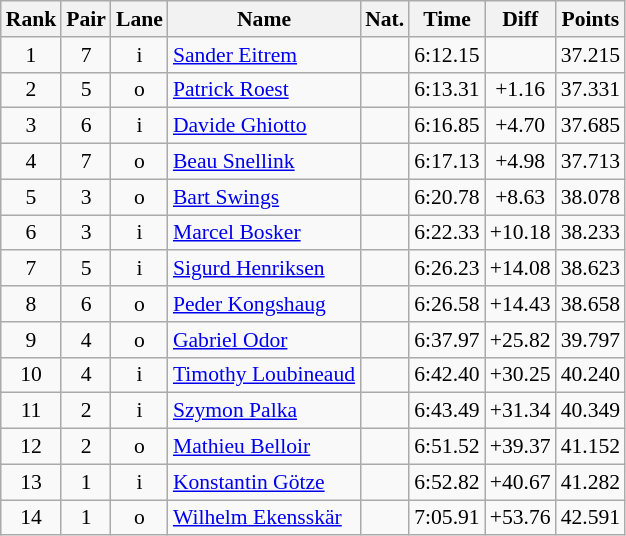<table class="wikitable sortable" style="text-align:center; font-size:90%">
<tr>
<th>Rank</th>
<th>Pair</th>
<th>Lane</th>
<th>Name</th>
<th>Nat.</th>
<th>Time</th>
<th>Diff</th>
<th>Points</th>
</tr>
<tr>
<td>1</td>
<td>7</td>
<td>i</td>
<td align=left><a href='#'>Sander Eitrem</a></td>
<td></td>
<td>6:12.15</td>
<td></td>
<td>37.215</td>
</tr>
<tr>
<td>2</td>
<td>5</td>
<td>o</td>
<td align=left><a href='#'>Patrick Roest</a></td>
<td></td>
<td>6:13.31</td>
<td>+1.16</td>
<td>37.331</td>
</tr>
<tr>
<td>3</td>
<td>6</td>
<td>i</td>
<td align=left><a href='#'>Davide Ghiotto</a></td>
<td></td>
<td>6:16.85</td>
<td>+4.70</td>
<td>37.685</td>
</tr>
<tr>
<td>4</td>
<td>7</td>
<td>o</td>
<td align=left><a href='#'>Beau Snellink</a></td>
<td></td>
<td>6:17.13</td>
<td>+4.98</td>
<td>37.713</td>
</tr>
<tr>
<td>5</td>
<td>3</td>
<td>o</td>
<td align=left><a href='#'>Bart Swings</a></td>
<td></td>
<td>6:20.78</td>
<td>+8.63</td>
<td>38.078</td>
</tr>
<tr>
<td>6</td>
<td>3</td>
<td>i</td>
<td align=left><a href='#'>Marcel Bosker</a></td>
<td></td>
<td>6:22.33</td>
<td>+10.18</td>
<td>38.233</td>
</tr>
<tr>
<td>7</td>
<td>5</td>
<td>i</td>
<td align=left><a href='#'>Sigurd Henriksen</a></td>
<td></td>
<td>6:26.23</td>
<td>+14.08</td>
<td>38.623</td>
</tr>
<tr>
<td>8</td>
<td>6</td>
<td>o</td>
<td align=left><a href='#'>Peder Kongshaug</a></td>
<td></td>
<td>6:26.58</td>
<td>+14.43</td>
<td>38.658</td>
</tr>
<tr>
<td>9</td>
<td>4</td>
<td>o</td>
<td align=left><a href='#'>Gabriel Odor</a></td>
<td></td>
<td>6:37.97</td>
<td>+25.82</td>
<td>39.797</td>
</tr>
<tr>
<td>10</td>
<td>4</td>
<td>i</td>
<td align=left><a href='#'>Timothy Loubineaud</a></td>
<td></td>
<td>6:42.40</td>
<td>+30.25</td>
<td>40.240</td>
</tr>
<tr>
<td>11</td>
<td>2</td>
<td>i</td>
<td align=left><a href='#'>Szymon Palka</a></td>
<td></td>
<td>6:43.49</td>
<td>+31.34</td>
<td>40.349</td>
</tr>
<tr>
<td>12</td>
<td>2</td>
<td>o</td>
<td align=left><a href='#'>Mathieu Belloir</a></td>
<td></td>
<td>6:51.52</td>
<td>+39.37</td>
<td>41.152</td>
</tr>
<tr>
<td>13</td>
<td>1</td>
<td>i</td>
<td align=left><a href='#'>Konstantin Götze</a></td>
<td></td>
<td>6:52.82</td>
<td>+40.67</td>
<td>41.282</td>
</tr>
<tr>
<td>14</td>
<td>1</td>
<td>o</td>
<td align=left><a href='#'>Wilhelm Ekensskär</a></td>
<td></td>
<td>7:05.91</td>
<td>+53.76</td>
<td>42.591</td>
</tr>
</table>
